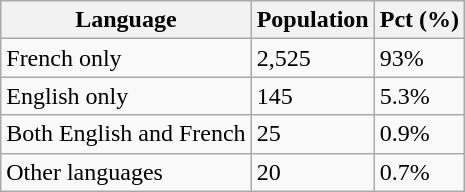<table class="wikitable">
<tr>
<th>Language</th>
<th>Population</th>
<th>Pct (%)</th>
</tr>
<tr>
<td>French only</td>
<td>2,525</td>
<td>93%</td>
</tr>
<tr>
<td>English only</td>
<td>145</td>
<td>5.3%</td>
</tr>
<tr>
<td>Both English and French</td>
<td>25</td>
<td>0.9%</td>
</tr>
<tr>
<td>Other languages</td>
<td>20</td>
<td>0.7%</td>
</tr>
</table>
